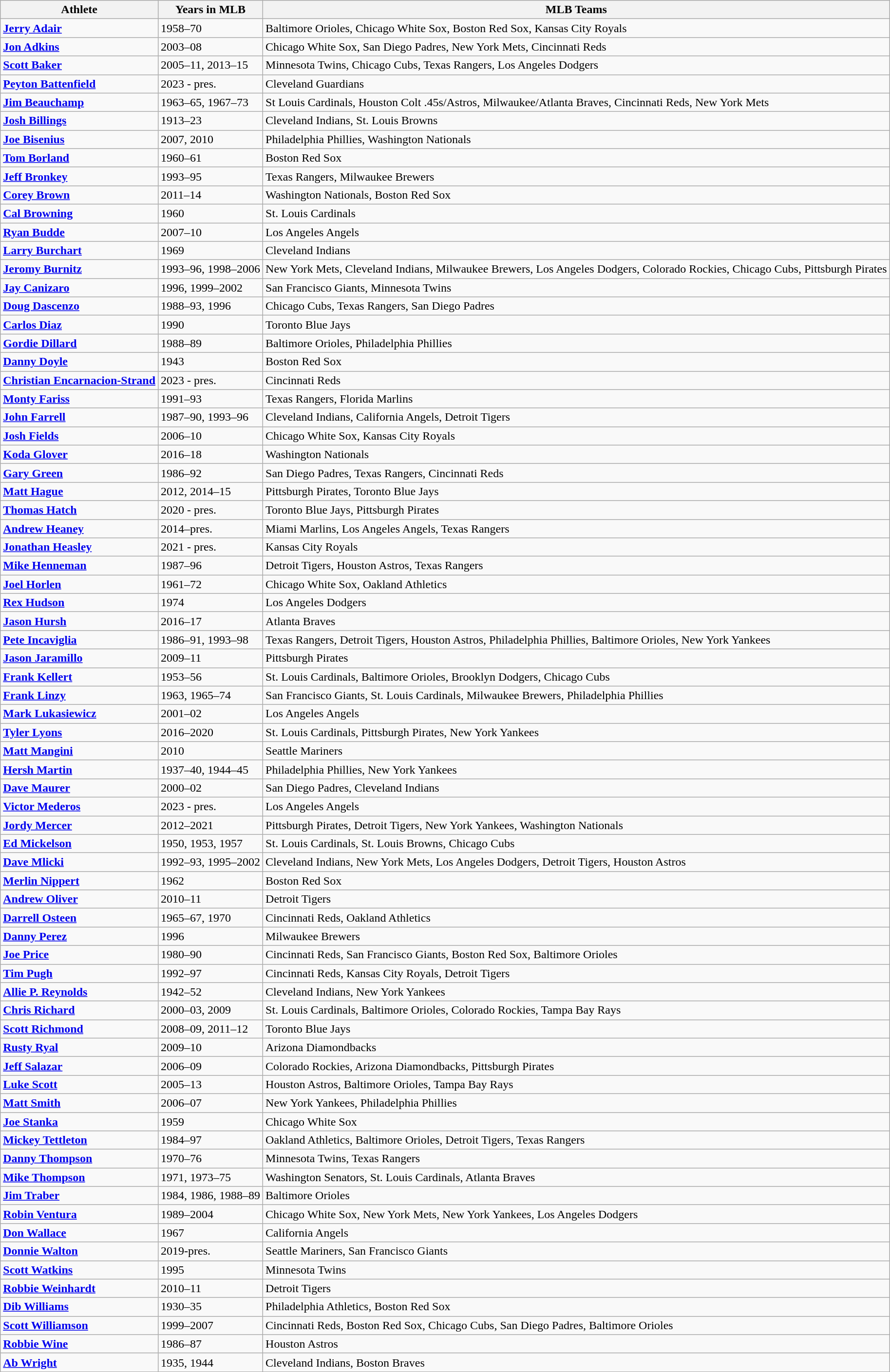<table class="wikitable">
<tr>
<th>Athlete</th>
<th>Years in MLB</th>
<th>MLB Teams</th>
</tr>
<tr>
<td><strong><a href='#'>Jerry Adair</a></strong></td>
<td>1958–70</td>
<td>Baltimore Orioles, Chicago White Sox, Boston Red Sox, Kansas City Royals</td>
</tr>
<tr>
<td><strong><a href='#'>Jon Adkins</a></strong></td>
<td>2003–08</td>
<td>Chicago White Sox, San Diego Padres, New York Mets, Cincinnati Reds</td>
</tr>
<tr>
<td><strong><a href='#'>Scott Baker</a></strong></td>
<td>2005–11, 2013–15</td>
<td>Minnesota Twins, Chicago Cubs, Texas Rangers, Los Angeles Dodgers</td>
</tr>
<tr>
<td><strong><a href='#'>Peyton Battenfield</a></strong></td>
<td>2023 - pres.</td>
<td>Cleveland Guardians</td>
</tr>
<tr>
<td><strong><a href='#'>Jim Beauchamp</a></strong></td>
<td>1963–65, 1967–73</td>
<td>St Louis Cardinals, Houston Colt .45s/Astros, Milwaukee/Atlanta Braves, Cincinnati Reds, New York Mets</td>
</tr>
<tr>
<td><strong><a href='#'>Josh Billings</a></strong></td>
<td>1913–23</td>
<td>Cleveland Indians, St. Louis Browns</td>
</tr>
<tr>
<td><strong><a href='#'>Joe Bisenius</a></strong></td>
<td>2007, 2010</td>
<td>Philadelphia Phillies, Washington Nationals</td>
</tr>
<tr>
<td><strong><a href='#'>Tom Borland</a></strong></td>
<td>1960–61</td>
<td>Boston Red Sox</td>
</tr>
<tr>
<td><strong><a href='#'>Jeff Bronkey</a></strong></td>
<td>1993–95</td>
<td>Texas Rangers, Milwaukee Brewers</td>
</tr>
<tr>
<td><strong><a href='#'>Corey Brown</a></strong></td>
<td>2011–14</td>
<td>Washington Nationals, Boston Red Sox</td>
</tr>
<tr>
<td><strong><a href='#'>Cal Browning</a></strong></td>
<td>1960</td>
<td>St. Louis Cardinals</td>
</tr>
<tr>
<td><strong><a href='#'>Ryan Budde</a></strong></td>
<td>2007–10</td>
<td>Los Angeles Angels</td>
</tr>
<tr>
<td><strong><a href='#'>Larry Burchart</a></strong></td>
<td>1969</td>
<td>Cleveland Indians</td>
</tr>
<tr>
<td><strong><a href='#'>Jeromy Burnitz</a></strong></td>
<td>1993–96, 1998–2006</td>
<td>New York Mets, Cleveland Indians, Milwaukee Brewers, Los Angeles Dodgers, Colorado Rockies, Chicago Cubs, Pittsburgh Pirates</td>
</tr>
<tr>
<td><strong><a href='#'>Jay Canizaro</a></strong></td>
<td>1996, 1999–2002</td>
<td>San Francisco Giants, Minnesota Twins</td>
</tr>
<tr>
<td><strong><a href='#'>Doug Dascenzo</a></strong></td>
<td>1988–93, 1996</td>
<td>Chicago Cubs, Texas Rangers, San Diego Padres</td>
</tr>
<tr>
<td><strong><a href='#'>Carlos Diaz</a></strong></td>
<td>1990</td>
<td>Toronto Blue Jays</td>
</tr>
<tr>
<td><strong><a href='#'>Gordie Dillard</a></strong></td>
<td>1988–89</td>
<td>Baltimore Orioles, Philadelphia Phillies</td>
</tr>
<tr>
<td><strong><a href='#'>Danny Doyle</a></strong></td>
<td>1943</td>
<td>Boston Red Sox</td>
</tr>
<tr>
<td><strong><a href='#'>Christian Encarnacion-Strand</a></strong></td>
<td>2023 - pres.</td>
<td>Cincinnati Reds</td>
</tr>
<tr>
<td><strong><a href='#'>Monty Fariss</a></strong></td>
<td>1991–93</td>
<td>Texas Rangers, Florida Marlins</td>
</tr>
<tr>
<td><strong><a href='#'>John Farrell</a></strong></td>
<td>1987–90, 1993–96</td>
<td>Cleveland Indians, California Angels, Detroit Tigers</td>
</tr>
<tr>
<td><strong><a href='#'>Josh Fields</a></strong></td>
<td>2006–10</td>
<td>Chicago White Sox, Kansas City Royals</td>
</tr>
<tr>
<td><strong><a href='#'>Koda Glover</a></strong></td>
<td>2016–18</td>
<td>Washington Nationals</td>
</tr>
<tr>
<td><strong><a href='#'>Gary Green</a></strong></td>
<td>1986–92</td>
<td>San Diego Padres, Texas Rangers, Cincinnati Reds</td>
</tr>
<tr>
<td><strong><a href='#'>Matt Hague</a></strong></td>
<td>2012, 2014–15</td>
<td>Pittsburgh Pirates, Toronto Blue Jays</td>
</tr>
<tr>
<td><strong><a href='#'>Thomas Hatch</a></strong></td>
<td>2020 - pres.</td>
<td>Toronto Blue Jays, Pittsburgh Pirates</td>
</tr>
<tr>
<td><strong><a href='#'>Andrew Heaney</a></strong></td>
<td>2014–pres.</td>
<td>Miami Marlins, Los Angeles Angels, Texas Rangers</td>
</tr>
<tr>
<td><strong><a href='#'>Jonathan Heasley</a></strong></td>
<td>2021 - pres.</td>
<td>Kansas City Royals</td>
</tr>
<tr>
<td><strong><a href='#'>Mike Henneman</a></strong></td>
<td>1987–96</td>
<td>Detroit Tigers, Houston Astros, Texas Rangers</td>
</tr>
<tr>
<td><strong><a href='#'>Joel Horlen</a></strong></td>
<td>1961–72</td>
<td>Chicago White Sox, Oakland Athletics</td>
</tr>
<tr>
<td><strong><a href='#'>Rex Hudson</a></strong></td>
<td>1974</td>
<td>Los Angeles Dodgers</td>
</tr>
<tr>
<td><strong><a href='#'>Jason Hursh</a></strong></td>
<td>2016–17</td>
<td>Atlanta Braves</td>
</tr>
<tr>
<td><strong><a href='#'>Pete Incaviglia</a></strong></td>
<td>1986–91, 1993–98</td>
<td>Texas Rangers, Detroit Tigers, Houston Astros, Philadelphia Phillies, Baltimore Orioles, New York Yankees</td>
</tr>
<tr>
<td><strong><a href='#'>Jason Jaramillo</a></strong></td>
<td>2009–11</td>
<td>Pittsburgh Pirates</td>
</tr>
<tr>
<td><strong><a href='#'>Frank Kellert</a></strong></td>
<td>1953–56</td>
<td>St. Louis Cardinals, Baltimore Orioles, Brooklyn Dodgers, Chicago Cubs</td>
</tr>
<tr>
<td><strong><a href='#'>Frank Linzy</a></strong></td>
<td>1963, 1965–74</td>
<td>San Francisco Giants, St. Louis Cardinals, Milwaukee Brewers, Philadelphia Phillies</td>
</tr>
<tr>
<td><strong><a href='#'>Mark Lukasiewicz</a></strong></td>
<td>2001–02</td>
<td>Los Angeles Angels</td>
</tr>
<tr>
<td><strong><a href='#'>Tyler Lyons</a></strong></td>
<td>2016–2020</td>
<td>St. Louis Cardinals, Pittsburgh Pirates, New York Yankees</td>
</tr>
<tr>
<td><strong><a href='#'>Matt Mangini</a></strong></td>
<td>2010</td>
<td>Seattle Mariners</td>
</tr>
<tr>
<td><strong><a href='#'>Hersh Martin</a></strong></td>
<td>1937–40, 1944–45</td>
<td>Philadelphia Phillies, New York Yankees</td>
</tr>
<tr>
<td><strong><a href='#'>Dave Maurer</a></strong></td>
<td>2000–02</td>
<td>San Diego Padres, Cleveland Indians</td>
</tr>
<tr>
<td><strong><a href='#'>Victor Mederos</a></strong></td>
<td>2023 - pres.</td>
<td>Los Angeles Angels</td>
</tr>
<tr>
<td><strong><a href='#'>Jordy Mercer</a></strong></td>
<td>2012–2021</td>
<td>Pittsburgh Pirates, Detroit Tigers, New York Yankees, Washington Nationals</td>
</tr>
<tr>
<td><strong><a href='#'>Ed Mickelson</a></strong></td>
<td>1950, 1953, 1957</td>
<td>St. Louis Cardinals, St. Louis Browns, Chicago Cubs</td>
</tr>
<tr>
<td><strong><a href='#'>Dave Mlicki</a></strong></td>
<td>1992–93, 1995–2002</td>
<td>Cleveland Indians, New York Mets, Los Angeles Dodgers, Detroit Tigers, Houston Astros</td>
</tr>
<tr>
<td><strong><a href='#'>Merlin Nippert</a></strong></td>
<td>1962</td>
<td>Boston Red Sox</td>
</tr>
<tr>
<td><strong><a href='#'>Andrew Oliver</a></strong></td>
<td>2010–11</td>
<td>Detroit Tigers</td>
</tr>
<tr>
<td><strong><a href='#'>Darrell Osteen</a></strong></td>
<td>1965–67, 1970</td>
<td>Cincinnati Reds, Oakland Athletics</td>
</tr>
<tr>
<td><strong><a href='#'>Danny Perez</a></strong></td>
<td>1996</td>
<td>Milwaukee Brewers</td>
</tr>
<tr>
<td><strong><a href='#'>Joe Price</a></strong></td>
<td>1980–90</td>
<td>Cincinnati Reds, San Francisco Giants, Boston Red Sox, Baltimore Orioles</td>
</tr>
<tr>
<td><strong><a href='#'>Tim Pugh</a></strong></td>
<td>1992–97</td>
<td>Cincinnati Reds, Kansas City Royals, Detroit Tigers</td>
</tr>
<tr>
<td><strong><a href='#'>Allie P. Reynolds</a></strong></td>
<td>1942–52</td>
<td>Cleveland Indians, New York Yankees</td>
</tr>
<tr>
<td><strong><a href='#'>Chris Richard</a></strong></td>
<td>2000–03, 2009</td>
<td>St. Louis Cardinals, Baltimore Orioles, Colorado Rockies, Tampa Bay Rays</td>
</tr>
<tr>
<td><strong><a href='#'>Scott Richmond</a></strong></td>
<td>2008–09, 2011–12</td>
<td>Toronto Blue Jays</td>
</tr>
<tr>
<td><strong><a href='#'>Rusty Ryal</a></strong></td>
<td>2009–10</td>
<td>Arizona Diamondbacks</td>
</tr>
<tr>
<td><strong><a href='#'>Jeff Salazar</a></strong></td>
<td>2006–09</td>
<td>Colorado Rockies, Arizona Diamondbacks, Pittsburgh Pirates</td>
</tr>
<tr>
<td><strong><a href='#'>Luke Scott</a></strong></td>
<td>2005–13</td>
<td>Houston Astros, Baltimore Orioles, Tampa Bay Rays</td>
</tr>
<tr>
<td><strong><a href='#'>Matt Smith</a></strong></td>
<td>2006–07</td>
<td>New York Yankees, Philadelphia Phillies</td>
</tr>
<tr>
<td><strong><a href='#'>Joe Stanka</a></strong></td>
<td>1959</td>
<td>Chicago White Sox</td>
</tr>
<tr>
<td><strong><a href='#'>Mickey Tettleton</a></strong></td>
<td>1984–97</td>
<td>Oakland Athletics, Baltimore Orioles, Detroit Tigers, Texas Rangers</td>
</tr>
<tr>
<td><strong><a href='#'>Danny Thompson</a></strong></td>
<td>1970–76</td>
<td>Minnesota Twins, Texas Rangers</td>
</tr>
<tr>
<td><strong><a href='#'>Mike Thompson</a></strong></td>
<td>1971, 1973–75</td>
<td>Washington Senators, St. Louis Cardinals, Atlanta Braves</td>
</tr>
<tr>
<td><strong><a href='#'>Jim Traber</a></strong></td>
<td>1984, 1986, 1988–89</td>
<td>Baltimore Orioles</td>
</tr>
<tr>
<td><strong><a href='#'>Robin Ventura</a></strong></td>
<td>1989–2004</td>
<td>Chicago White Sox, New York Mets, New York Yankees, Los Angeles Dodgers</td>
</tr>
<tr>
<td><strong><a href='#'>Don Wallace</a></strong></td>
<td>1967</td>
<td>California Angels</td>
</tr>
<tr>
<td><strong><a href='#'>Donnie Walton</a></strong></td>
<td>2019-pres.</td>
<td>Seattle Mariners, San Francisco Giants</td>
</tr>
<tr>
<td><strong><a href='#'>Scott Watkins</a></strong></td>
<td>1995</td>
<td>Minnesota Twins</td>
</tr>
<tr>
<td><strong><a href='#'>Robbie Weinhardt</a></strong></td>
<td>2010–11</td>
<td>Detroit Tigers</td>
</tr>
<tr>
<td><strong><a href='#'>Dib Williams</a></strong></td>
<td>1930–35</td>
<td>Philadelphia Athletics, Boston Red Sox</td>
</tr>
<tr>
<td><strong><a href='#'>Scott Williamson</a></strong></td>
<td>1999–2007</td>
<td>Cincinnati Reds, Boston Red Sox, Chicago Cubs, San Diego Padres, Baltimore Orioles</td>
</tr>
<tr>
<td><strong><a href='#'>Robbie Wine</a></strong></td>
<td>1986–87</td>
<td>Houston Astros</td>
</tr>
<tr>
<td><strong><a href='#'>Ab Wright</a></strong></td>
<td>1935, 1944</td>
<td>Cleveland Indians, Boston Braves</td>
</tr>
</table>
